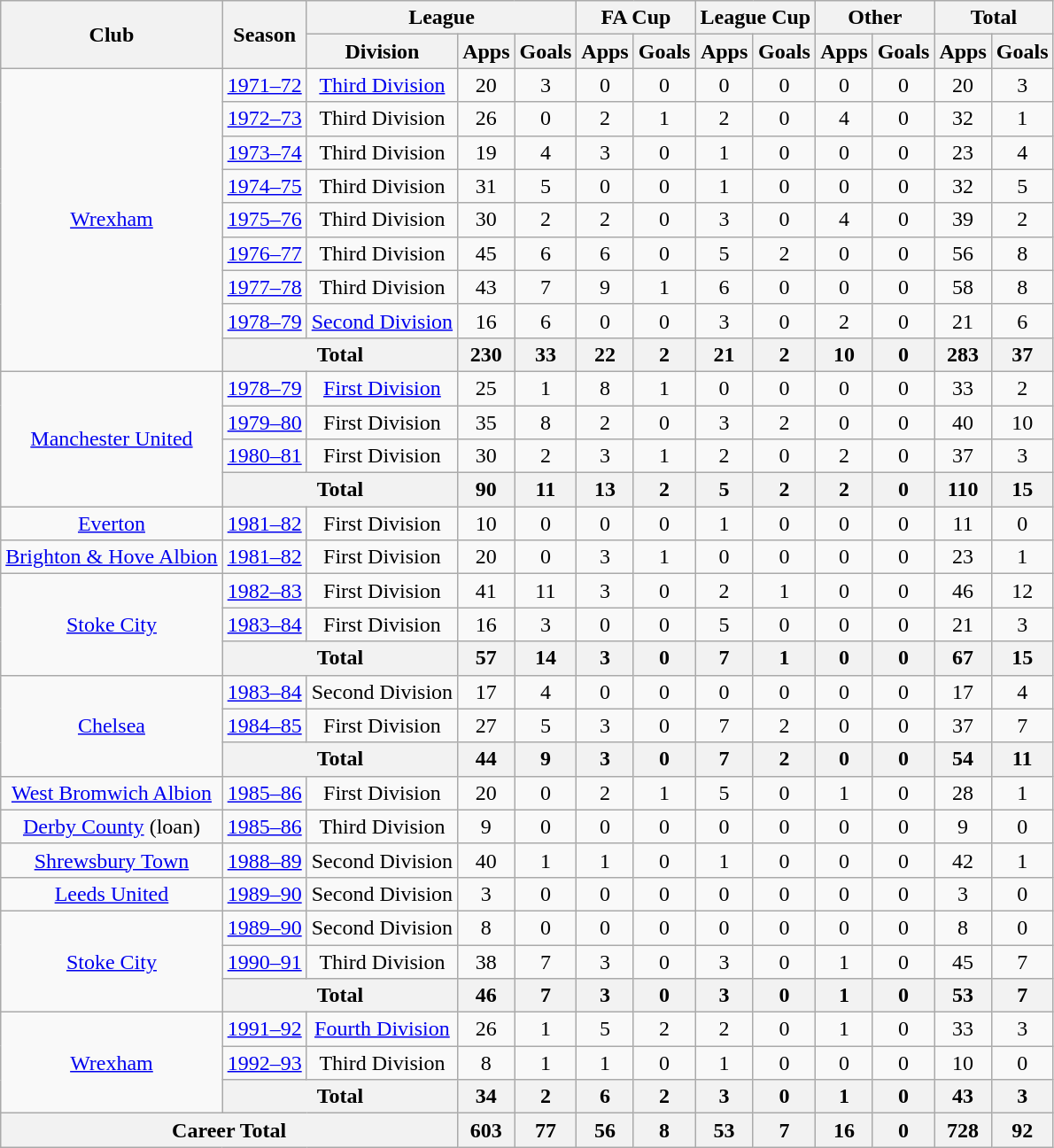<table class="wikitable" style="text-align:center">
<tr>
<th rowspan="2">Club</th>
<th rowspan="2">Season</th>
<th colspan="3">League</th>
<th colspan="2">FA Cup</th>
<th colspan="2">League Cup</th>
<th colspan="2">Other</th>
<th colspan="2">Total</th>
</tr>
<tr>
<th>Division</th>
<th>Apps</th>
<th>Goals</th>
<th>Apps</th>
<th>Goals</th>
<th>Apps</th>
<th>Goals</th>
<th>Apps</th>
<th>Goals</th>
<th>Apps</th>
<th>Goals</th>
</tr>
<tr>
<td rowspan="9"><a href='#'>Wrexham</a></td>
<td><a href='#'>1971–72</a></td>
<td><a href='#'>Third Division</a></td>
<td>20</td>
<td>3</td>
<td>0</td>
<td>0</td>
<td>0</td>
<td>0</td>
<td>0</td>
<td>0</td>
<td>20</td>
<td>3</td>
</tr>
<tr>
<td><a href='#'>1972–73</a></td>
<td>Third Division</td>
<td>26</td>
<td>0</td>
<td>2</td>
<td>1</td>
<td>2</td>
<td>0</td>
<td>4</td>
<td>0</td>
<td>32</td>
<td>1</td>
</tr>
<tr>
<td><a href='#'>1973–74</a></td>
<td>Third Division</td>
<td>19</td>
<td>4</td>
<td>3</td>
<td>0</td>
<td>1</td>
<td>0</td>
<td>0</td>
<td>0</td>
<td>23</td>
<td>4</td>
</tr>
<tr>
<td><a href='#'>1974–75</a></td>
<td>Third Division</td>
<td>31</td>
<td>5</td>
<td>0</td>
<td>0</td>
<td>1</td>
<td>0</td>
<td>0</td>
<td>0</td>
<td>32</td>
<td>5</td>
</tr>
<tr>
<td><a href='#'>1975–76</a></td>
<td>Third Division</td>
<td>30</td>
<td>2</td>
<td>2</td>
<td>0</td>
<td>3</td>
<td>0</td>
<td>4</td>
<td>0</td>
<td>39</td>
<td>2</td>
</tr>
<tr>
<td><a href='#'>1976–77</a></td>
<td>Third Division</td>
<td>45</td>
<td>6</td>
<td>6</td>
<td>0</td>
<td>5</td>
<td>2</td>
<td>0</td>
<td>0</td>
<td>56</td>
<td>8</td>
</tr>
<tr>
<td><a href='#'>1977–78</a></td>
<td>Third Division</td>
<td>43</td>
<td>7</td>
<td>9</td>
<td>1</td>
<td>6</td>
<td>0</td>
<td>0</td>
<td>0</td>
<td>58</td>
<td>8</td>
</tr>
<tr>
<td><a href='#'>1978–79</a></td>
<td><a href='#'>Second Division</a></td>
<td>16</td>
<td>6</td>
<td>0</td>
<td>0</td>
<td>3</td>
<td>0</td>
<td>2</td>
<td>0</td>
<td>21</td>
<td>6</td>
</tr>
<tr>
<th colspan="2">Total</th>
<th>230</th>
<th>33</th>
<th>22</th>
<th>2</th>
<th>21</th>
<th>2</th>
<th>10</th>
<th>0</th>
<th>283</th>
<th>37</th>
</tr>
<tr>
<td rowspan="4"><a href='#'>Manchester United</a></td>
<td><a href='#'>1978–79</a></td>
<td><a href='#'>First Division</a></td>
<td>25</td>
<td>1</td>
<td>8</td>
<td>1</td>
<td>0</td>
<td>0</td>
<td>0</td>
<td>0</td>
<td>33</td>
<td>2</td>
</tr>
<tr>
<td><a href='#'>1979–80</a></td>
<td>First Division</td>
<td>35</td>
<td>8</td>
<td>2</td>
<td>0</td>
<td>3</td>
<td>2</td>
<td>0</td>
<td>0</td>
<td>40</td>
<td>10</td>
</tr>
<tr>
<td><a href='#'>1980–81</a></td>
<td>First Division</td>
<td>30</td>
<td>2</td>
<td>3</td>
<td>1</td>
<td>2</td>
<td>0</td>
<td>2</td>
<td>0</td>
<td>37</td>
<td>3</td>
</tr>
<tr>
<th colspan="2">Total</th>
<th>90</th>
<th>11</th>
<th>13</th>
<th>2</th>
<th>5</th>
<th>2</th>
<th>2</th>
<th>0</th>
<th>110</th>
<th>15</th>
</tr>
<tr>
<td><a href='#'>Everton</a></td>
<td><a href='#'>1981–82</a></td>
<td>First Division</td>
<td>10</td>
<td>0</td>
<td>0</td>
<td>0</td>
<td>1</td>
<td>0</td>
<td>0</td>
<td>0</td>
<td>11</td>
<td>0</td>
</tr>
<tr>
<td><a href='#'>Brighton & Hove Albion</a></td>
<td><a href='#'>1981–82</a></td>
<td>First Division</td>
<td>20</td>
<td>0</td>
<td>3</td>
<td>1</td>
<td>0</td>
<td>0</td>
<td>0</td>
<td>0</td>
<td>23</td>
<td>1</td>
</tr>
<tr>
<td rowspan="3"><a href='#'>Stoke City</a></td>
<td><a href='#'>1982–83</a></td>
<td>First Division</td>
<td>41</td>
<td>11</td>
<td>3</td>
<td>0</td>
<td>2</td>
<td>1</td>
<td>0</td>
<td>0</td>
<td>46</td>
<td>12</td>
</tr>
<tr>
<td><a href='#'>1983–84</a></td>
<td>First Division</td>
<td>16</td>
<td>3</td>
<td>0</td>
<td>0</td>
<td>5</td>
<td>0</td>
<td>0</td>
<td>0</td>
<td>21</td>
<td>3</td>
</tr>
<tr>
<th colspan="2">Total</th>
<th>57</th>
<th>14</th>
<th>3</th>
<th>0</th>
<th>7</th>
<th>1</th>
<th>0</th>
<th>0</th>
<th>67</th>
<th>15</th>
</tr>
<tr>
<td rowspan="3"><a href='#'>Chelsea</a></td>
<td><a href='#'>1983–84</a></td>
<td>Second Division</td>
<td>17</td>
<td>4</td>
<td>0</td>
<td>0</td>
<td>0</td>
<td>0</td>
<td>0</td>
<td>0</td>
<td>17</td>
<td>4</td>
</tr>
<tr>
<td><a href='#'>1984–85</a></td>
<td>First Division</td>
<td>27</td>
<td>5</td>
<td>3</td>
<td>0</td>
<td>7</td>
<td>2</td>
<td>0</td>
<td>0</td>
<td>37</td>
<td>7</td>
</tr>
<tr>
<th colspan="2">Total</th>
<th>44</th>
<th>9</th>
<th>3</th>
<th>0</th>
<th>7</th>
<th>2</th>
<th>0</th>
<th>0</th>
<th>54</th>
<th>11</th>
</tr>
<tr>
<td><a href='#'>West Bromwich Albion</a></td>
<td><a href='#'>1985–86</a></td>
<td>First Division</td>
<td>20</td>
<td>0</td>
<td>2</td>
<td>1</td>
<td>5</td>
<td>0</td>
<td>1</td>
<td>0</td>
<td>28</td>
<td>1</td>
</tr>
<tr>
<td><a href='#'>Derby County</a> (loan)</td>
<td><a href='#'>1985–86</a></td>
<td>Third Division</td>
<td>9</td>
<td>0</td>
<td>0</td>
<td>0</td>
<td>0</td>
<td>0</td>
<td>0</td>
<td>0</td>
<td>9</td>
<td>0</td>
</tr>
<tr>
<td><a href='#'>Shrewsbury Town</a></td>
<td><a href='#'>1988–89</a></td>
<td>Second Division</td>
<td>40</td>
<td>1</td>
<td>1</td>
<td>0</td>
<td>1</td>
<td>0</td>
<td>0</td>
<td>0</td>
<td>42</td>
<td>1</td>
</tr>
<tr>
<td><a href='#'>Leeds United</a></td>
<td><a href='#'>1989–90</a></td>
<td>Second Division</td>
<td>3</td>
<td>0</td>
<td>0</td>
<td>0</td>
<td>0</td>
<td>0</td>
<td>0</td>
<td>0</td>
<td>3</td>
<td>0</td>
</tr>
<tr>
<td rowspan="3"><a href='#'>Stoke City</a></td>
<td><a href='#'>1989–90</a></td>
<td>Second Division</td>
<td>8</td>
<td>0</td>
<td>0</td>
<td>0</td>
<td>0</td>
<td>0</td>
<td>0</td>
<td>0</td>
<td>8</td>
<td>0</td>
</tr>
<tr>
<td><a href='#'>1990–91</a></td>
<td>Third Division</td>
<td>38</td>
<td>7</td>
<td>3</td>
<td>0</td>
<td>3</td>
<td>0</td>
<td>1</td>
<td>0</td>
<td>45</td>
<td>7</td>
</tr>
<tr>
<th colspan="2">Total</th>
<th>46</th>
<th>7</th>
<th>3</th>
<th>0</th>
<th>3</th>
<th>0</th>
<th>1</th>
<th>0</th>
<th>53</th>
<th>7</th>
</tr>
<tr>
<td rowspan="3"><a href='#'>Wrexham</a></td>
<td><a href='#'>1991–92</a></td>
<td><a href='#'>Fourth Division</a></td>
<td>26</td>
<td>1</td>
<td>5</td>
<td>2</td>
<td>2</td>
<td>0</td>
<td>1</td>
<td>0</td>
<td>33</td>
<td>3</td>
</tr>
<tr>
<td><a href='#'>1992–93</a></td>
<td>Third Division</td>
<td>8</td>
<td>1</td>
<td>1</td>
<td>0</td>
<td>1</td>
<td>0</td>
<td>0</td>
<td>0</td>
<td>10</td>
<td>0</td>
</tr>
<tr>
<th colspan="2">Total</th>
<th>34</th>
<th>2</th>
<th>6</th>
<th>2</th>
<th>3</th>
<th>0</th>
<th>1</th>
<th>0</th>
<th>43</th>
<th>3</th>
</tr>
<tr>
<th colspan="3">Career Total</th>
<th>603</th>
<th>77</th>
<th>56</th>
<th>8</th>
<th>53</th>
<th>7</th>
<th>16</th>
<th>0</th>
<th>728</th>
<th>92</th>
</tr>
</table>
